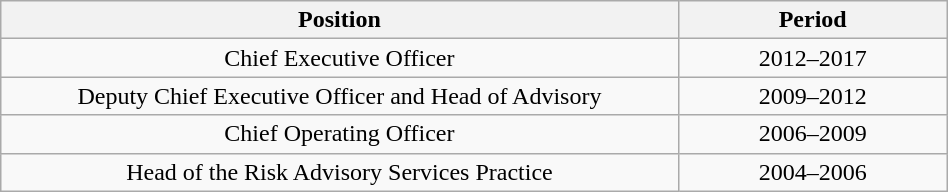<table width="50%" class="wikitable">
<tr>
<th width="3%">Position</th>
<th width="1%">Period</th>
</tr>
<tr>
<td style="text-align:center;">Chief Executive Officer</td>
<td style="text-align:center;">2012–2017</td>
</tr>
<tr>
<td style="text-align:center;">Deputy Chief Executive Officer and Head of Advisory</td>
<td style="text-align:center;">2009–2012</td>
</tr>
<tr>
<td style="text-align:center;">Chief Operating Officer</td>
<td style="text-align:center;">2006–2009</td>
</tr>
<tr>
<td style="text-align:center;">Head of the Risk Advisory Services Practice</td>
<td style="text-align:center;">2004–2006</td>
</tr>
</table>
